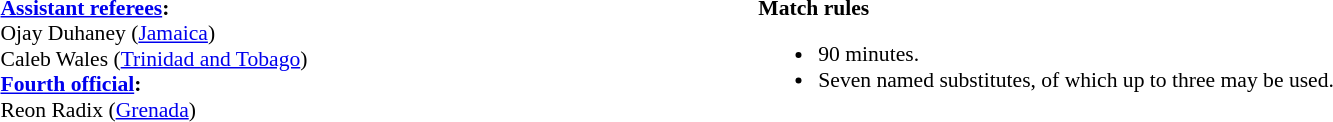<table style="width:100%; font-size:90%;">
<tr>
<td><br><strong><a href='#'>Assistant referees</a>:</strong>
<br>Ojay Duhaney (<a href='#'>Jamaica</a>)
<br>Caleb Wales (<a href='#'>Trinidad and Tobago</a>)
<br><strong><a href='#'>Fourth official</a>:</strong>
<br>Reon Radix (<a href='#'>Grenada</a>)</td>
<td style="width:60%; vertical-align:top;"><br><strong>Match rules</strong><ul><li>90 minutes.</li><li>Seven named substitutes, of which up to three may be used.</li></ul></td>
</tr>
</table>
